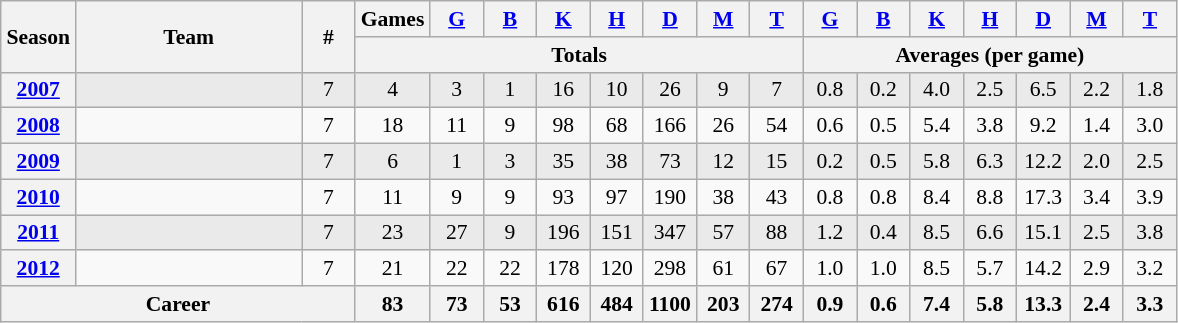<table class="wikitable plainrowheaders sortable" style="font-size:90%; text-align:center;">
<tr>
<th scope="col" rowspan=2 style="width:3em">Season</th>
<th scope="col" rowspan=2 style="width:10em">Team</th>
<th scope="col" class="unsortable" rowspan=2 style="width:2em">#</th>
<th scope="col" rowspan=1 style="width:3em">Games</th>
<th scope="col" rowspan=1 style="width:2em"><a href='#'>G</a></th>
<th scope="col" rowspan=1 style="width:2em"><a href='#'>B</a></th>
<th scope="col" rowspan=1 style="width:2em"><a href='#'>K</a></th>
<th scope="col" rowspan=1 style="width:2em"><a href='#'>H</a></th>
<th scope="col" rowspan=1 style="width:2em"><a href='#'>D</a></th>
<th scope="col" rowspan=1 style="width:2em"><a href='#'>M</a></th>
<th scope="col" rowspan=1 style="width:2em"><a href='#'>T</a></th>
<th scope="col" rowspan=1 style="width:2em"><a href='#'>G</a></th>
<th scope="col" rowspan=1 style="width:2em"><a href='#'>B</a></th>
<th scope="col" rowspan=1 style="width:2em"><a href='#'>K</a></th>
<th scope="col" rowspan=1 style="width:2em"><a href='#'>H</a></th>
<th scope="col" rowspan=1 style="width:2em"><a href='#'>D</a></th>
<th scope="col" rowspan=1 style="width:2em"><a href='#'>M</a></th>
<th scope="col" rowspan=1 style="width:2em"><a href='#'>T</a></th>
</tr>
<tr>
<th scope="col" colspan=8>Totals</th>
<th scope="col" colspan=7>Averages (per game)</th>
</tr>
<tr style="background-color: #EAEAEA">
<th scope="row" style="text-align:center"><a href='#'>2007</a></th>
<td></td>
<td>7</td>
<td>4</td>
<td>3</td>
<td>1</td>
<td>16</td>
<td>10</td>
<td>26</td>
<td>9</td>
<td>7</td>
<td>0.8</td>
<td>0.2</td>
<td>4.0</td>
<td>2.5</td>
<td>6.5</td>
<td>2.2</td>
<td>1.8</td>
</tr>
<tr>
<th scope="row" style="text-align:center"><a href='#'>2008</a></th>
<td></td>
<td>7</td>
<td>18</td>
<td>11</td>
<td>9</td>
<td>98</td>
<td>68</td>
<td>166</td>
<td>26</td>
<td>54</td>
<td>0.6</td>
<td>0.5</td>
<td>5.4</td>
<td>3.8</td>
<td>9.2</td>
<td>1.4</td>
<td>3.0</td>
</tr>
<tr style="background-color: #EAEAEA">
<th scope="row" style="text-align:center"><a href='#'>2009</a></th>
<td></td>
<td>7</td>
<td>6</td>
<td>1</td>
<td>3</td>
<td>35</td>
<td>38</td>
<td>73</td>
<td>12</td>
<td>15</td>
<td>0.2</td>
<td>0.5</td>
<td>5.8</td>
<td>6.3</td>
<td>12.2</td>
<td>2.0</td>
<td>2.5</td>
</tr>
<tr>
<th scope="row" style="text-align:center"><a href='#'>2010</a></th>
<td></td>
<td>7</td>
<td>11</td>
<td>9</td>
<td>9</td>
<td>93</td>
<td>97</td>
<td>190</td>
<td>38</td>
<td>43</td>
<td>0.8</td>
<td>0.8</td>
<td>8.4</td>
<td>8.8</td>
<td>17.3</td>
<td>3.4</td>
<td>3.9</td>
</tr>
<tr style="background-color: #EAEAEA">
<th scope="row" style="text-align:center"><a href='#'>2011</a></th>
<td></td>
<td>7</td>
<td>23</td>
<td>27</td>
<td>9</td>
<td>196</td>
<td>151</td>
<td>347</td>
<td>57</td>
<td>88</td>
<td>1.2</td>
<td>0.4</td>
<td>8.5</td>
<td>6.6</td>
<td>15.1</td>
<td>2.5</td>
<td>3.8</td>
</tr>
<tr>
<th scope="row" style="text-align:center"><a href='#'>2012</a></th>
<td></td>
<td>7</td>
<td>21</td>
<td>22</td>
<td>22</td>
<td>178</td>
<td>120</td>
<td>298</td>
<td>61</td>
<td>67</td>
<td>1.0</td>
<td>1.0</td>
<td>8.5</td>
<td>5.7</td>
<td>14.2</td>
<td>2.9</td>
<td>3.2</td>
</tr>
<tr class="sortbottom">
<th colspan=3>Career</th>
<th>83</th>
<th>73</th>
<th>53</th>
<th>616</th>
<th>484</th>
<th>1100</th>
<th>203</th>
<th>274</th>
<th>0.9</th>
<th>0.6</th>
<th>7.4</th>
<th>5.8</th>
<th>13.3</th>
<th>2.4</th>
<th>3.3</th>
</tr>
</table>
